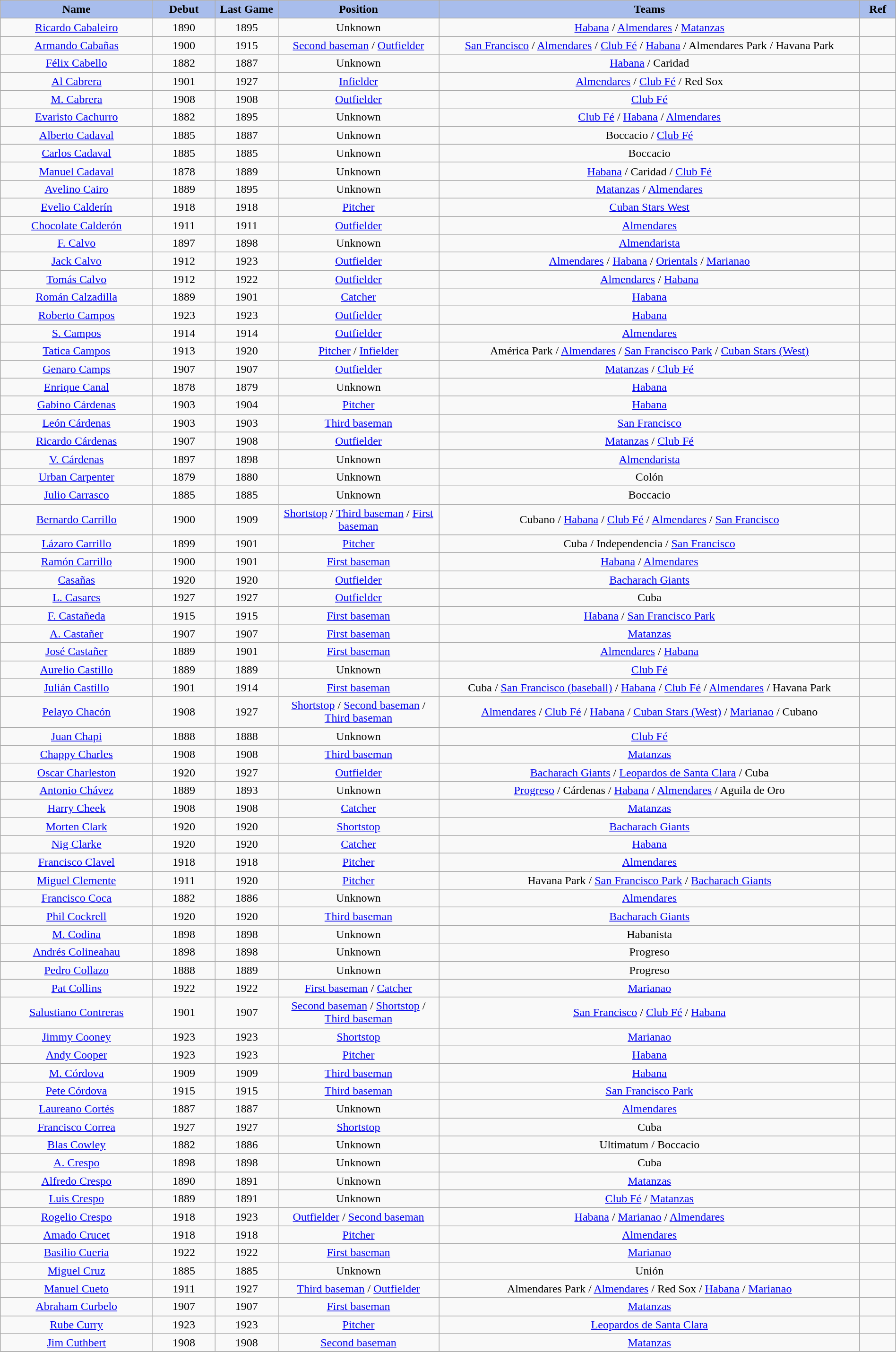<table class="wikitable" style="width: 100%">
<tr>
<th style="background:#a8bdec; width:17%;">Name</th>
<th style="width:7%; background:#a8bdec;">Debut</th>
<th style="width:7%; background:#a8bdec;">Last Game</th>
<th style="width:18%; background:#a8bdec;">Position</th>
<th style="width:47%; background:#a8bdec;">Teams</th>
<th style="width:4%; background:#a8bdec;">Ref</th>
</tr>
<tr align=center>
<td><a href='#'>Ricardo Cabaleiro</a></td>
<td>1890</td>
<td>1895</td>
<td>Unknown</td>
<td><a href='#'>Habana</a> / <a href='#'>Almendares</a> / <a href='#'>Matanzas</a></td>
<td></td>
</tr>
<tr align=center>
<td><a href='#'>Armando Cabañas</a></td>
<td>1900</td>
<td>1915</td>
<td><a href='#'>Second baseman</a> / <a href='#'>Outfielder</a></td>
<td><a href='#'>San Francisco</a> / <a href='#'>Almendares</a> / <a href='#'>Club Fé</a> / <a href='#'>Habana</a> / Almendares Park / Havana Park</td>
<td></td>
</tr>
<tr align=center>
<td><a href='#'>Félix Cabello</a></td>
<td>1882</td>
<td>1887</td>
<td>Unknown</td>
<td><a href='#'>Habana</a> / Caridad</td>
<td></td>
</tr>
<tr align=center>
<td><a href='#'>Al Cabrera</a></td>
<td>1901</td>
<td>1927</td>
<td><a href='#'>Infielder</a></td>
<td><a href='#'>Almendares</a> / <a href='#'>Club Fé</a> / Red Sox</td>
<td></td>
</tr>
<tr align=center>
<td><a href='#'>M. Cabrera</a></td>
<td>1908</td>
<td>1908</td>
<td><a href='#'>Outfielder</a></td>
<td><a href='#'>Club Fé</a></td>
<td></td>
</tr>
<tr align=center>
<td><a href='#'>Evaristo Cachurro</a></td>
<td>1882</td>
<td>1895</td>
<td>Unknown</td>
<td><a href='#'>Club Fé</a> / <a href='#'>Habana</a> / <a href='#'>Almendares</a></td>
<td></td>
</tr>
<tr align=center>
<td><a href='#'>Alberto Cadaval</a></td>
<td>1885</td>
<td>1887</td>
<td>Unknown</td>
<td>Boccacio  / <a href='#'>Club Fé</a></td>
<td></td>
</tr>
<tr align=center>
<td><a href='#'>Carlos Cadaval</a></td>
<td>1885</td>
<td>1885</td>
<td>Unknown</td>
<td>Boccacio</td>
<td></td>
</tr>
<tr align=center>
<td><a href='#'>Manuel Cadaval</a></td>
<td>1878</td>
<td>1889</td>
<td>Unknown</td>
<td><a href='#'>Habana</a> / Caridad / <a href='#'>Club Fé</a></td>
<td></td>
</tr>
<tr align=center>
<td><a href='#'>Avelino Cairo</a></td>
<td>1889</td>
<td>1895</td>
<td>Unknown</td>
<td><a href='#'>Matanzas</a> / <a href='#'>Almendares</a></td>
<td></td>
</tr>
<tr align=center>
<td><a href='#'>Evelio Calderín</a></td>
<td>1918</td>
<td>1918</td>
<td><a href='#'>Pitcher</a></td>
<td><a href='#'>Cuban Stars West</a></td>
<td></td>
</tr>
<tr align=center>
<td><a href='#'>Chocolate Calderón</a></td>
<td>1911</td>
<td>1911</td>
<td><a href='#'>Outfielder</a></td>
<td><a href='#'>Almendares</a></td>
<td></td>
</tr>
<tr align=center>
<td><a href='#'>F. Calvo</a></td>
<td>1897</td>
<td>1898</td>
<td>Unknown</td>
<td><a href='#'>Almendarista</a></td>
<td></td>
</tr>
<tr align=center>
<td><a href='#'>Jack Calvo</a></td>
<td>1912</td>
<td>1923</td>
<td><a href='#'>Outfielder</a></td>
<td><a href='#'>Almendares</a> / <a href='#'>Habana</a> / <a href='#'>Orientals</a> / <a href='#'>Marianao</a></td>
<td></td>
</tr>
<tr align=center>
<td><a href='#'>Tomás Calvo</a></td>
<td>1912</td>
<td>1922</td>
<td><a href='#'>Outfielder</a></td>
<td><a href='#'>Almendares</a> / <a href='#'>Habana</a></td>
<td></td>
</tr>
<tr align=center>
<td><a href='#'>Román Calzadilla</a></td>
<td>1889</td>
<td>1901</td>
<td><a href='#'>Catcher</a></td>
<td><a href='#'>Habana</a></td>
<td></td>
</tr>
<tr align=center>
<td><a href='#'>Roberto Campos</a></td>
<td>1923</td>
<td>1923</td>
<td><a href='#'>Outfielder</a></td>
<td><a href='#'>Habana</a></td>
<td></td>
</tr>
<tr align=center>
<td><a href='#'>S. Campos</a></td>
<td>1914</td>
<td>1914</td>
<td><a href='#'>Outfielder</a></td>
<td><a href='#'>Almendares</a></td>
<td></td>
</tr>
<tr align=center>
<td><a href='#'>Tatica Campos</a></td>
<td>1913</td>
<td>1920</td>
<td><a href='#'>Pitcher</a> / <a href='#'>Infielder</a></td>
<td>América Park / <a href='#'>Almendares</a> / <a href='#'>San Francisco Park</a> / <a href='#'>Cuban Stars (West)</a></td>
<td></td>
</tr>
<tr align=center>
<td><a href='#'>Genaro Camps</a></td>
<td>1907</td>
<td>1907</td>
<td><a href='#'>Outfielder</a></td>
<td><a href='#'>Matanzas</a> / <a href='#'>Club Fé</a></td>
<td></td>
</tr>
<tr align=center>
<td><a href='#'>Enrique Canal</a></td>
<td>1878</td>
<td>1879</td>
<td>Unknown</td>
<td><a href='#'>Habana</a></td>
<td></td>
</tr>
<tr align=center>
<td><a href='#'>Gabino Cárdenas</a></td>
<td>1903</td>
<td>1904</td>
<td><a href='#'>Pitcher</a></td>
<td><a href='#'>Habana</a></td>
<td></td>
</tr>
<tr align=center>
<td><a href='#'>León Cárdenas</a></td>
<td>1903</td>
<td>1903</td>
<td><a href='#'>Third baseman</a></td>
<td><a href='#'>San Francisco</a></td>
<td></td>
</tr>
<tr align=center>
<td><a href='#'>Ricardo Cárdenas</a></td>
<td>1907</td>
<td>1908</td>
<td><a href='#'>Outfielder</a></td>
<td><a href='#'>Matanzas</a> / <a href='#'>Club Fé</a></td>
<td></td>
</tr>
<tr align=center>
<td><a href='#'>V. Cárdenas</a></td>
<td>1897</td>
<td>1898</td>
<td>Unknown</td>
<td><a href='#'>Almendarista</a></td>
<td></td>
</tr>
<tr align=center>
<td><a href='#'>Urban Carpenter</a></td>
<td>1879</td>
<td>1880</td>
<td>Unknown</td>
<td>Colón</td>
<td></td>
</tr>
<tr align=center>
<td><a href='#'>Julio Carrasco</a></td>
<td>1885</td>
<td>1885</td>
<td>Unknown</td>
<td>Boccacio</td>
<td></td>
</tr>
<tr align=center>
<td><a href='#'>Bernardo Carrillo</a></td>
<td>1900</td>
<td>1909</td>
<td><a href='#'>Shortstop</a> / <a href='#'>Third baseman</a> / <a href='#'>First baseman</a></td>
<td>Cubano / <a href='#'>Habana</a> / <a href='#'>Club Fé</a> / <a href='#'>Almendares</a> / <a href='#'>San Francisco</a></td>
<td></td>
</tr>
<tr align=center>
<td><a href='#'>Lázaro Carrillo</a></td>
<td>1899</td>
<td>1901</td>
<td><a href='#'>Pitcher</a></td>
<td>Cuba /  Independencia  / <a href='#'>San Francisco</a></td>
<td></td>
</tr>
<tr align=center>
<td><a href='#'>Ramón Carrillo</a></td>
<td>1900</td>
<td>1901</td>
<td><a href='#'>First baseman</a></td>
<td><a href='#'>Habana</a> / <a href='#'>Almendares</a></td>
<td></td>
</tr>
<tr align=center>
<td><a href='#'>Casañas</a></td>
<td>1920</td>
<td>1920</td>
<td><a href='#'>Outfielder</a></td>
<td><a href='#'>Bacharach Giants</a></td>
<td></td>
</tr>
<tr align=center>
<td><a href='#'>L. Casares</a></td>
<td>1927</td>
<td>1927</td>
<td><a href='#'>Outfielder</a></td>
<td>Cuba</td>
<td></td>
</tr>
<tr align=center>
<td><a href='#'>F. Castañeda</a></td>
<td>1915</td>
<td>1915</td>
<td><a href='#'>First baseman</a></td>
<td><a href='#'>Habana</a> / <a href='#'>San Francisco Park</a></td>
<td></td>
</tr>
<tr align=center>
<td><a href='#'>A. Castañer</a></td>
<td>1907</td>
<td>1907</td>
<td><a href='#'>First baseman</a></td>
<td><a href='#'>Matanzas</a></td>
<td></td>
</tr>
<tr align=center>
<td><a href='#'>José Castañer</a></td>
<td>1889</td>
<td>1901</td>
<td><a href='#'>First baseman</a></td>
<td><a href='#'>Almendares</a> / <a href='#'>Habana</a></td>
<td> </td>
</tr>
<tr align=center>
<td><a href='#'>Aurelio Castillo</a></td>
<td>1889</td>
<td>1889</td>
<td>Unknown</td>
<td><a href='#'>Club Fé</a></td>
<td></td>
</tr>
<tr align=center>
<td><a href='#'>Julián Castillo</a></td>
<td>1901</td>
<td>1914</td>
<td><a href='#'>First baseman</a></td>
<td>Cuba / <a href='#'>San Francisco (baseball)</a> / <a href='#'>Habana</a> / <a href='#'>Club Fé</a> / <a href='#'>Almendares</a> /  Havana Park</td>
<td></td>
</tr>
<tr align=center>
<td><a href='#'>Pelayo Chacón</a></td>
<td>1908</td>
<td>1927</td>
<td><a href='#'>Shortstop</a> / <a href='#'>Second baseman</a> / <a href='#'>Third baseman</a></td>
<td><a href='#'>Almendares</a> / <a href='#'>Club Fé</a> / <a href='#'>Habana</a> / <a href='#'>Cuban Stars (West)</a> / <a href='#'>Marianao</a> / Cubano</td>
<td></td>
</tr>
<tr align=center>
<td><a href='#'>Juan Chapi</a></td>
<td>1888</td>
<td>1888</td>
<td>Unknown</td>
<td><a href='#'>Club Fé</a></td>
<td></td>
</tr>
<tr align=center>
<td><a href='#'>Chappy Charles</a></td>
<td>1908</td>
<td>1908</td>
<td><a href='#'>Third baseman</a></td>
<td><a href='#'>Matanzas</a></td>
<td></td>
</tr>
<tr align=center>
<td><a href='#'>Oscar Charleston</a></td>
<td>1920</td>
<td>1927</td>
<td><a href='#'>Outfielder</a></td>
<td><a href='#'>Bacharach Giants</a> / <a href='#'>Leopardos de Santa Clara</a> / Cuba</td>
<td></td>
</tr>
<tr align=center>
<td><a href='#'>Antonio Chávez</a></td>
<td>1889</td>
<td>1893</td>
<td>Unknown</td>
<td><a href='#'>Progreso</a> / Cárdenas / <a href='#'>Habana</a> / <a href='#'>Almendares</a> / Aguila de Oro</td>
<td></td>
</tr>
<tr align=center>
<td><a href='#'>Harry Cheek</a></td>
<td>1908</td>
<td>1908</td>
<td><a href='#'>Catcher</a></td>
<td><a href='#'>Matanzas</a></td>
<td></td>
</tr>
<tr align=center>
<td><a href='#'>Morten Clark</a></td>
<td>1920</td>
<td>1920</td>
<td><a href='#'>Shortstop</a></td>
<td><a href='#'>Bacharach Giants</a></td>
<td></td>
</tr>
<tr align=center>
<td><a href='#'>Nig Clarke</a></td>
<td>1920</td>
<td>1920</td>
<td><a href='#'>Catcher</a></td>
<td><a href='#'>Habana</a></td>
<td></td>
</tr>
<tr align=center>
<td><a href='#'>Francisco Clavel</a></td>
<td>1918</td>
<td>1918</td>
<td><a href='#'>Pitcher</a></td>
<td><a href='#'>Almendares</a></td>
<td></td>
</tr>
<tr align=center>
<td><a href='#'>Miguel Clemente</a></td>
<td>1911</td>
<td>1920</td>
<td><a href='#'>Pitcher</a></td>
<td>Havana Park / <a href='#'>San Francisco Park</a> / <a href='#'>Bacharach Giants</a></td>
<td></td>
</tr>
<tr align=center>
<td><a href='#'>Francisco Coca</a></td>
<td>1882</td>
<td>1886</td>
<td>Unknown</td>
<td><a href='#'>Almendares</a></td>
<td></td>
</tr>
<tr align=center>
<td><a href='#'>Phil Cockrell</a></td>
<td>1920</td>
<td>1920</td>
<td><a href='#'>Third baseman</a></td>
<td><a href='#'>Bacharach Giants</a></td>
<td></td>
</tr>
<tr align=center>
<td><a href='#'>M. Codina</a></td>
<td>1898</td>
<td>1898</td>
<td>Unknown</td>
<td>Habanista</td>
<td></td>
</tr>
<tr align=center>
<td><a href='#'>Andrés Colineahau</a></td>
<td>1898</td>
<td>1898</td>
<td>Unknown</td>
<td>Progreso</td>
<td></td>
</tr>
<tr align=center>
<td><a href='#'>Pedro Collazo</a></td>
<td>1888</td>
<td>1889</td>
<td>Unknown</td>
<td>Progreso</td>
<td></td>
</tr>
<tr align=center>
<td><a href='#'>Pat Collins</a></td>
<td>1922</td>
<td>1922</td>
<td><a href='#'>First baseman</a> / <a href='#'>Catcher</a></td>
<td><a href='#'>Marianao</a></td>
<td></td>
</tr>
<tr align=center>
<td><a href='#'>Salustiano Contreras</a></td>
<td>1901</td>
<td>1907</td>
<td><a href='#'>Second baseman</a> / <a href='#'>Shortstop</a> / <a href='#'>Third baseman</a></td>
<td><a href='#'>San Francisco</a> / <a href='#'>Club Fé</a> / <a href='#'>Habana</a></td>
<td></td>
</tr>
<tr align=center>
<td><a href='#'>Jimmy Cooney</a></td>
<td>1923</td>
<td>1923</td>
<td><a href='#'>Shortstop</a></td>
<td><a href='#'>Marianao</a></td>
<td></td>
</tr>
<tr align=center>
<td><a href='#'>Andy Cooper</a></td>
<td>1923</td>
<td>1923</td>
<td><a href='#'>Pitcher</a></td>
<td><a href='#'>Habana</a></td>
<td></td>
</tr>
<tr align=center>
<td><a href='#'>M. Córdova</a></td>
<td>1909</td>
<td>1909</td>
<td><a href='#'>Third baseman</a></td>
<td><a href='#'>Habana</a></td>
<td></td>
</tr>
<tr align=center>
<td><a href='#'>Pete Córdova</a></td>
<td>1915</td>
<td>1915</td>
<td><a href='#'>Third baseman</a></td>
<td><a href='#'>San Francisco Park</a></td>
<td></td>
</tr>
<tr align=center>
<td><a href='#'>Laureano Cortés</a></td>
<td>1887</td>
<td>1887</td>
<td>Unknown</td>
<td><a href='#'>Almendares</a></td>
<td></td>
</tr>
<tr align=center>
<td><a href='#'>Francisco Correa</a></td>
<td>1927</td>
<td>1927</td>
<td><a href='#'>Shortstop</a></td>
<td>Cuba</td>
<td></td>
</tr>
<tr align=center>
<td><a href='#'>Blas Cowley</a></td>
<td>1882</td>
<td>1886</td>
<td>Unknown</td>
<td>Ultimatum / Boccacio</td>
<td></td>
</tr>
<tr align=center>
<td><a href='#'>A. Crespo</a></td>
<td>1898</td>
<td>1898</td>
<td>Unknown</td>
<td>Cuba</td>
<td></td>
</tr>
<tr align=center>
<td><a href='#'>Alfredo Crespo</a></td>
<td>1890</td>
<td>1891</td>
<td>Unknown</td>
<td><a href='#'>Matanzas</a></td>
<td></td>
</tr>
<tr align=center>
<td><a href='#'>Luis Crespo</a></td>
<td>1889</td>
<td>1891</td>
<td>Unknown</td>
<td><a href='#'>Club Fé</a> / <a href='#'>Matanzas</a></td>
<td></td>
</tr>
<tr align=center>
<td><a href='#'>Rogelio Crespo</a></td>
<td>1918</td>
<td>1923</td>
<td><a href='#'>Outfielder</a> / <a href='#'>Second baseman</a></td>
<td><a href='#'>Habana</a> / <a href='#'>Marianao</a> / <a href='#'>Almendares</a></td>
<td></td>
</tr>
<tr align=center>
<td><a href='#'>Amado Crucet</a></td>
<td>1918</td>
<td>1918</td>
<td><a href='#'>Pitcher</a></td>
<td><a href='#'>Almendares</a></td>
<td></td>
</tr>
<tr align=center>
<td><a href='#'>Basilio Cueria</a></td>
<td>1922</td>
<td>1922</td>
<td><a href='#'>First baseman</a></td>
<td><a href='#'>Marianao</a></td>
<td></td>
</tr>
<tr align=center>
<td><a href='#'>Miguel Cruz</a></td>
<td>1885</td>
<td>1885</td>
<td>Unknown</td>
<td>Unión</td>
<td></td>
</tr>
<tr align=center>
<td><a href='#'>Manuel Cueto</a></td>
<td>1911</td>
<td>1927</td>
<td><a href='#'>Third baseman</a> / <a href='#'>Outfielder</a></td>
<td>Almendares Park / <a href='#'>Almendares</a> / Red Sox / <a href='#'>Habana</a> / <a href='#'>Marianao</a></td>
<td></td>
</tr>
<tr align=center>
<td><a href='#'>Abraham Curbelo</a></td>
<td>1907</td>
<td>1907</td>
<td><a href='#'>First baseman</a></td>
<td><a href='#'>Matanzas</a></td>
<td></td>
</tr>
<tr align=center>
<td><a href='#'>Rube Curry</a></td>
<td>1923</td>
<td>1923</td>
<td><a href='#'>Pitcher</a></td>
<td><a href='#'>Leopardos de Santa Clara</a></td>
<td></td>
</tr>
<tr align=center>
<td><a href='#'>Jim Cuthbert</a></td>
<td>1908</td>
<td>1908</td>
<td><a href='#'>Second baseman</a></td>
<td><a href='#'>Matanzas</a></td>
<td></td>
</tr>
<tr align=center>
</tr>
</table>
